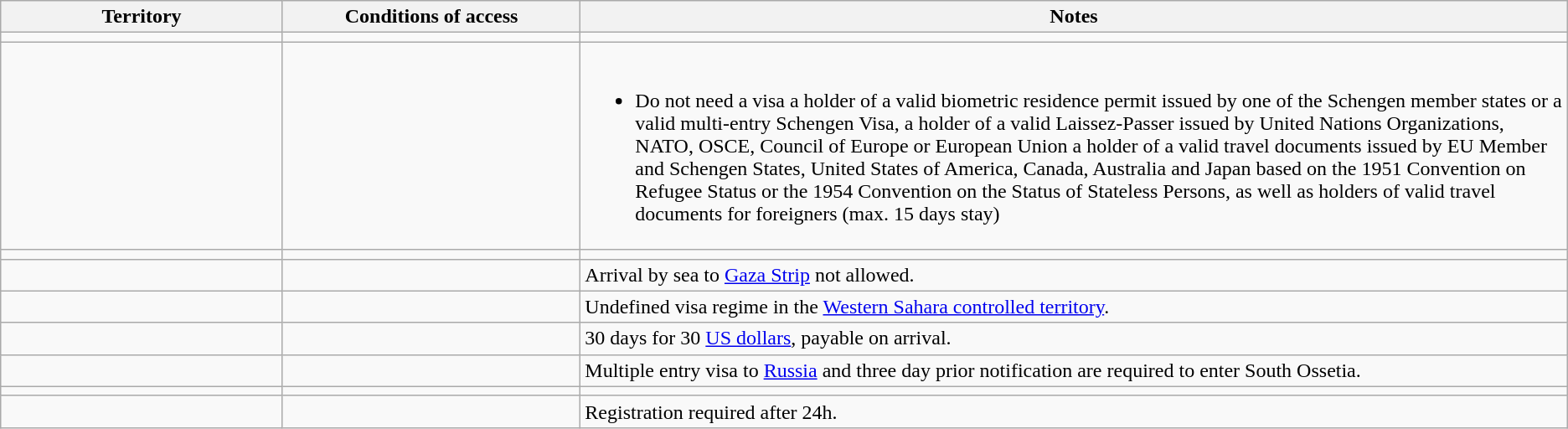<table class="wikitable" style="text-align: left; table-layout: fixed;">
<tr>
<th style="width:18%;">Territory</th>
<th style="width:19%;">Conditions of access</th>
<th>Notes</th>
</tr>
<tr>
<td></td>
<td></td>
<td></td>
</tr>
<tr>
<td></td>
<td></td>
<td><br><ul><li>Do not need a visa a holder of a valid biometric residence permit issued by one of the Schengen member states or a valid multi-entry Schengen Visa, a holder of a valid Laissez-Passer issued by United Nations Organizations, NATO, OSCE, Council of Europe or European Union a holder of a valid travel documents issued by EU Member and Schengen States, United States of America, Canada, Australia and Japan based on the 1951 Convention on Refugee Status or the 1954 Convention on the Status of Stateless Persons, as well as holders of valid travel documents for foreigners (max. 15 days stay)</li></ul></td>
</tr>
<tr>
<td></td>
<td></td>
<td></td>
</tr>
<tr>
<td></td>
<td></td>
<td>Arrival by sea to <a href='#'>Gaza Strip</a> not allowed.</td>
</tr>
<tr>
<td></td>
<td></td>
<td>Undefined visa regime in the <a href='#'>Western Sahara controlled territory</a>.</td>
</tr>
<tr>
<td></td>
<td></td>
<td>30 days for 30 <a href='#'>US dollars</a>, payable on arrival.</td>
</tr>
<tr>
<td></td>
<td></td>
<td>Multiple entry visa to <a href='#'>Russia</a> and three day prior notification are required to enter South Ossetia.</td>
</tr>
<tr>
<td></td>
<td></td>
<td></td>
</tr>
<tr>
<td></td>
<td></td>
<td>Registration required after 24h.</td>
</tr>
</table>
